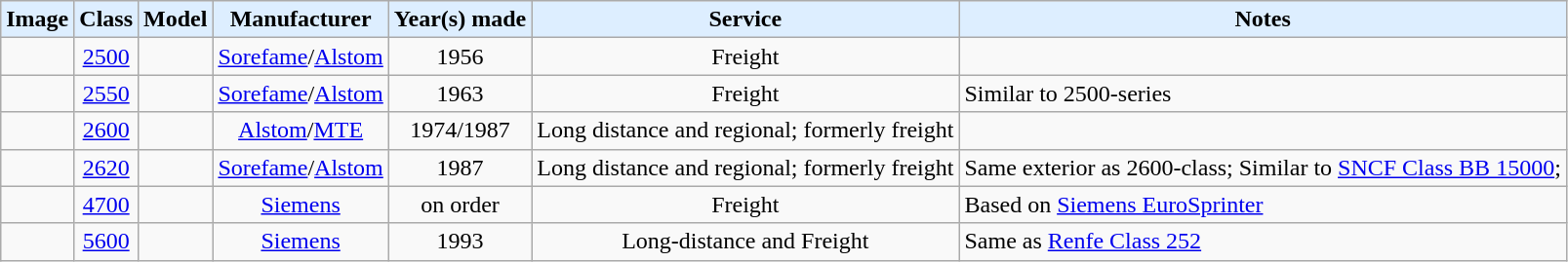<table class="wikitable" style=text-align:center;>
<tr>
<th style=background-color:#def;>Image</th>
<th style=background-color:#def;>Class</th>
<th style=background-color:#def;>Model</th>
<th style=background-color:#def;>Manufacturer</th>
<th style=background-color:#def;>Year(s) made</th>
<th style=background-color:#def;>Service</th>
<th style=background-color:#def;>Notes</th>
</tr>
<tr>
<td></td>
<td><a href='#'>2500</a></td>
<td></td>
<td><a href='#'>Sorefame</a>/<a href='#'>Alstom</a></td>
<td>1956</td>
<td>Freight</td>
<td align=left></td>
</tr>
<tr>
<td></td>
<td><a href='#'>2550</a></td>
<td></td>
<td><a href='#'>Sorefame</a>/<a href='#'>Alstom</a></td>
<td>1963</td>
<td>Freight</td>
<td align=left>Similar to 2500-series</td>
</tr>
<tr>
<td></td>
<td><a href='#'>2600</a></td>
<td></td>
<td><a href='#'>Alstom</a>/<a href='#'>MTE</a></td>
<td>1974/1987</td>
<td>Long distance and regional; formerly freight</td>
<td align=left></td>
</tr>
<tr>
<td></td>
<td><a href='#'>2620</a></td>
<td></td>
<td><a href='#'>Sorefame</a>/<a href='#'>Alstom</a></td>
<td>1987</td>
<td>Long distance and regional; formerly freight</td>
<td align=left>Same exterior as 2600-class; Similar to <a href='#'>SNCF Class BB 15000</a>;</td>
</tr>
<tr>
<td></td>
<td><a href='#'>4700</a></td>
<td></td>
<td><a href='#'>Siemens</a></td>
<td>on order</td>
<td>Freight</td>
<td align=left>Based on <a href='#'>Siemens EuroSprinter</a></td>
</tr>
<tr>
<td></td>
<td><a href='#'>5600</a></td>
<td></td>
<td><a href='#'>Siemens</a></td>
<td>1993</td>
<td>Long-distance and Freight</td>
<td align=left>Same as <a href='#'>Renfe Class 252</a></td>
</tr>
</table>
